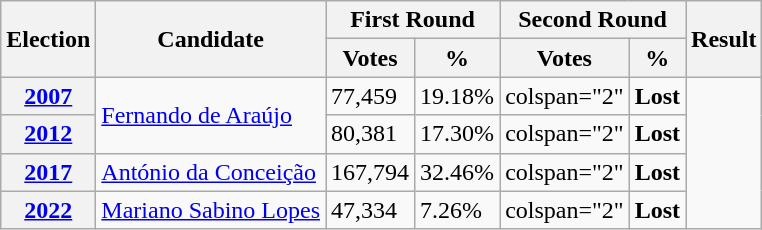<table class="wikitable">
<tr>
<th rowspan="2">Election</th>
<th rowspan="2">Candidate</th>
<th colspan="2">First Round</th>
<th colspan="2">Second Round</th>
<th rowspan="2">Result</th>
</tr>
<tr>
<th>Votes</th>
<th>%</th>
<th>Votes</th>
<th>%</th>
</tr>
<tr>
<th><a href='#'>2007</a></th>
<td rowspan="2"><a href='#'>Fernando de Araújo</a></td>
<td>77,459</td>
<td>19.18%</td>
<td>colspan="2" </td>
<td><strong>Lost</strong> </td>
</tr>
<tr>
<th><a href='#'>2012</a></th>
<td>80,381</td>
<td>17.30%</td>
<td>colspan="2" </td>
<td><strong>Lost</strong> </td>
</tr>
<tr>
<th><a href='#'>2017</a></th>
<td><a href='#'>António da Conceição</a></td>
<td>167,794</td>
<td>32.46%</td>
<td>colspan="2" </td>
<td><strong>Lost</strong> </td>
</tr>
<tr>
<th><a href='#'>2022</a></th>
<td><a href='#'>Mariano Sabino Lopes</a></td>
<td>47,334</td>
<td>7.26%</td>
<td>colspan="2" </td>
<td><strong>Lost</strong> </td>
</tr>
</table>
